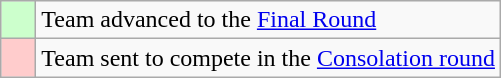<table class="wikitable">
<tr>
<td style="background: #ccffcc;">    </td>
<td>Team advanced to the <a href='#'>Final Round</a></td>
</tr>
<tr>
<td style="background: #ffcccc;">    </td>
<td>Team sent to compete in the <a href='#'>Consolation round</a></td>
</tr>
</table>
